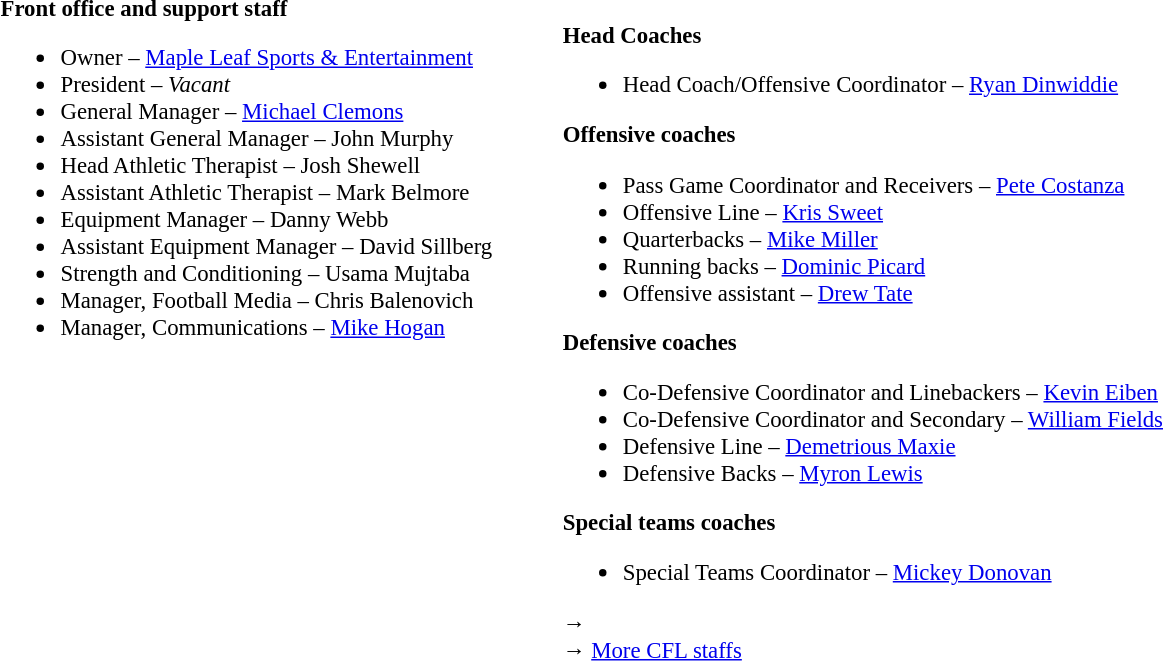<table class="toccolours" style="text-align: left;">
<tr>
<td colspan=7 style="text-align:right;"></td>
</tr>
<tr>
<td style="vertical-align:top;"></td>
<td style="font-size: 95%;vertical-align:top;"><strong>Front office and support staff</strong><br><ul><li>Owner – <a href='#'>Maple Leaf Sports & Entertainment</a></li><li>President – <em>Vacant</em></li><li>General Manager – <a href='#'>Michael Clemons</a></li><li>Assistant General Manager – John Murphy</li><li>Head Athletic Therapist – Josh Shewell</li><li>Assistant Athletic Therapist – Mark Belmore</li><li>Equipment Manager – Danny Webb</li><li>Assistant Equipment Manager – David Sillberg</li><li>Strength and Conditioning – Usama Mujtaba</li><li>Manager, Football Media – Chris Balenovich</li><li>Manager, Communications – <a href='#'>Mike Hogan</a></li></ul></td>
<td width="35"> </td>
<td style="vertical-align:top;"></td>
<td style="font-size: 95%;vertical-align:top;"><br><strong>Head Coaches</strong><ul><li>Head Coach/Offensive Coordinator – <a href='#'>Ryan Dinwiddie</a></li></ul><strong>Offensive coaches</strong><ul><li>Pass Game Coordinator and Receivers – <a href='#'>Pete Costanza</a></li><li>Offensive Line – <a href='#'>Kris Sweet</a></li><li>Quarterbacks – <a href='#'>Mike Miller</a></li><li>Running backs – <a href='#'>Dominic Picard</a></li><li>Offensive assistant – <a href='#'>Drew Tate</a></li></ul><strong>Defensive coaches</strong><ul><li>Co-Defensive Coordinator and Linebackers – <a href='#'>Kevin Eiben</a></li><li>Co-Defensive Coordinator and Secondary – <a href='#'>William Fields</a></li><li>Defensive Line – <a href='#'>Demetrious Maxie</a></li><li>Defensive Backs – <a href='#'>Myron Lewis</a></li></ul><strong>Special teams coaches</strong><ul><li>Special Teams Coordinator – <a href='#'>Mickey Donovan</a></li></ul>→ <span></span><br>
→ <a href='#'>More CFL staffs</a></td>
</tr>
</table>
